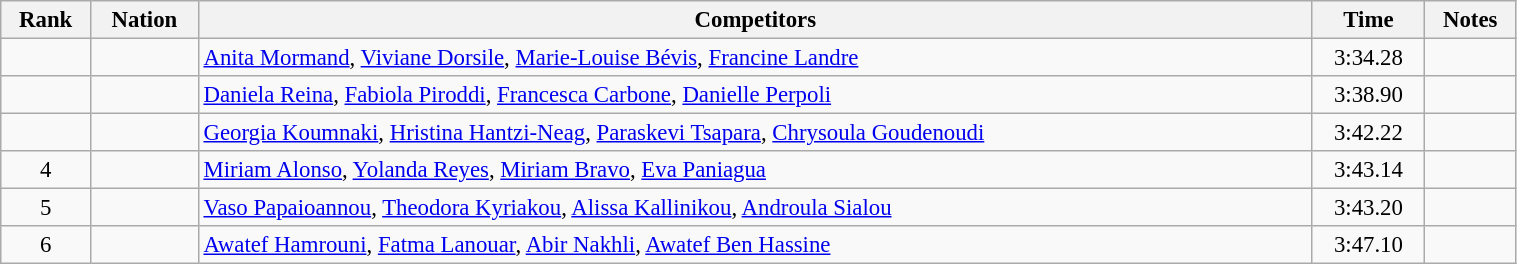<table class="wikitable sortable" width=80% style="text-align:center; font-size:95%">
<tr>
<th>Rank</th>
<th>Nation</th>
<th>Competitors</th>
<th>Time</th>
<th>Notes</th>
</tr>
<tr>
<td></td>
<td align=left></td>
<td align=left><a href='#'>Anita Mormand</a>, <a href='#'>Viviane Dorsile</a>, <a href='#'>Marie-Louise Bévis</a>, <a href='#'>Francine Landre</a></td>
<td>3:34.28</td>
<td></td>
</tr>
<tr>
<td></td>
<td align=left></td>
<td align=left><a href='#'>Daniela Reina</a>, <a href='#'>Fabiola Piroddi</a>, <a href='#'>Francesca Carbone</a>, <a href='#'>Danielle Perpoli</a></td>
<td>3:38.90</td>
<td></td>
</tr>
<tr>
<td></td>
<td align=left></td>
<td align=left><a href='#'>Georgia Koumnaki</a>, <a href='#'>Hristina Hantzi-Neag</a>, <a href='#'>Paraskevi Tsapara</a>, <a href='#'>Chrysoula Goudenoudi</a></td>
<td>3:42.22</td>
<td></td>
</tr>
<tr>
<td>4</td>
<td align=left></td>
<td align=left><a href='#'>Miriam Alonso</a>, <a href='#'>Yolanda Reyes</a>, <a href='#'>Miriam Bravo</a>, <a href='#'>Eva Paniagua</a></td>
<td>3:43.14</td>
<td></td>
</tr>
<tr>
<td>5</td>
<td align=left></td>
<td align=left><a href='#'>Vaso Papaioannou</a>, <a href='#'>Theodora Kyriakou</a>, <a href='#'>Alissa Kallinikou</a>, <a href='#'>Androula Sialou</a></td>
<td>3:43.20</td>
<td></td>
</tr>
<tr>
<td>6</td>
<td align=left></td>
<td align=left><a href='#'>Awatef Hamrouni</a>, <a href='#'>Fatma Lanouar</a>, <a href='#'>Abir Nakhli</a>, <a href='#'>Awatef Ben Hassine</a></td>
<td>3:47.10</td>
<td></td>
</tr>
</table>
